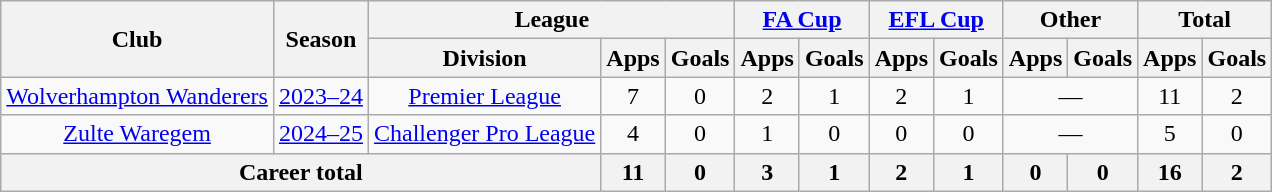<table class="wikitable" style="text-align:center">
<tr>
<th rowspan="2">Club</th>
<th rowspan="2">Season</th>
<th colspan="3">League</th>
<th colspan="2"><a href='#'>FA Cup</a></th>
<th colspan="2"><a href='#'>EFL Cup</a></th>
<th colspan="2">Other</th>
<th colspan="2">Total</th>
</tr>
<tr>
<th>Division</th>
<th>Apps</th>
<th>Goals</th>
<th>Apps</th>
<th>Goals</th>
<th>Apps</th>
<th>Goals</th>
<th>Apps</th>
<th>Goals</th>
<th>Apps</th>
<th>Goals</th>
</tr>
<tr>
<td><a href='#'>Wolverhampton Wanderers</a></td>
<td><a href='#'>2023–24</a></td>
<td><a href='#'>Premier League</a></td>
<td>7</td>
<td>0</td>
<td>2</td>
<td>1</td>
<td>2</td>
<td>1</td>
<td colspan="2">—</td>
<td>11</td>
<td>2</td>
</tr>
<tr>
<td><a href='#'>Zulte Waregem</a></td>
<td><a href='#'>2024–25</a></td>
<td><a href='#'>Challenger Pro League</a></td>
<td>4</td>
<td>0</td>
<td>1</td>
<td>0</td>
<td>0</td>
<td>0</td>
<td colspan="2">—</td>
<td>5</td>
<td>0</td>
</tr>
<tr>
<th colspan="3">Career total</th>
<th>11</th>
<th>0</th>
<th>3</th>
<th>1</th>
<th>2</th>
<th>1</th>
<th>0</th>
<th>0</th>
<th>16</th>
<th>2</th>
</tr>
</table>
